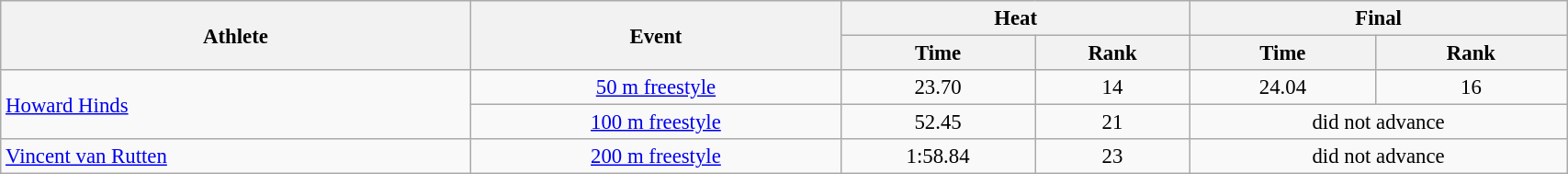<table class=wikitable style="font-size:95%" width="90%">
<tr>
<th rowspan="2">Athlete</th>
<th rowspan="2">Event</th>
<th colspan="2">Heat</th>
<th colspan="2">Final</th>
</tr>
<tr>
<th>Time</th>
<th>Rank</th>
<th>Time</th>
<th>Rank</th>
</tr>
<tr>
<td rowspan=2 width=30%><a href='#'>Howard Hinds</a></td>
<td align=center><a href='#'>50 m freestyle</a></td>
<td align=center>23.70</td>
<td align=center>14</td>
<td align=center>24.04</td>
<td align=center>16</td>
</tr>
<tr>
<td align=center><a href='#'>100 m freestyle</a></td>
<td align=center>52.45</td>
<td align=center>21</td>
<td colspan=2 align=center>did not advance</td>
</tr>
<tr>
<td width=30%><a href='#'>Vincent van Rutten</a></td>
<td align=center><a href='#'>200 m freestyle</a></td>
<td align=center>1:58.84</td>
<td align=center>23</td>
<td colspan=2 align=center>did not advance</td>
</tr>
</table>
